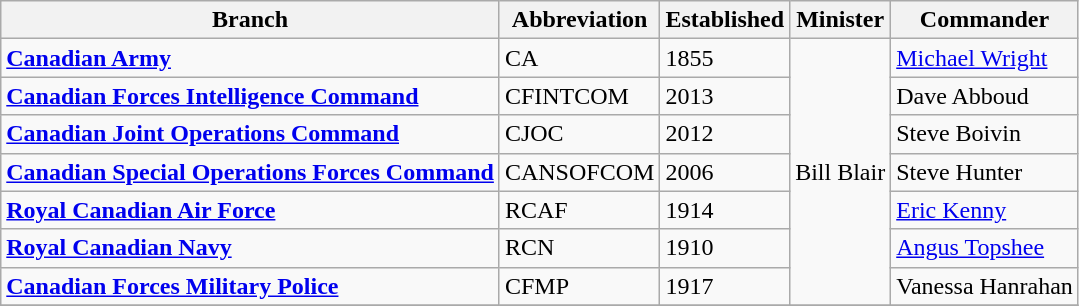<table class="wikitable">
<tr>
<th>Branch</th>
<th>Abbreviation</th>
<th>Established</th>
<th>Minister</th>
<th>Commander</th>
</tr>
<tr>
<td><strong><a href='#'>Canadian Army</a></strong></td>
<td>CA</td>
<td>1855</td>
<td rowspan="7">Bill Blair</td>
<td><a href='#'>Michael Wright</a></td>
</tr>
<tr>
<td><strong><a href='#'>Canadian Forces Intelligence Command</a></strong></td>
<td>CFINTCOM</td>
<td>2013</td>
<td>Dave Abboud</td>
</tr>
<tr>
<td><strong><a href='#'>Canadian Joint Operations Command</a></strong></td>
<td>CJOC</td>
<td>2012</td>
<td>Steve Boivin</td>
</tr>
<tr>
<td><strong><a href='#'>Canadian Special Operations Forces Command</a></strong></td>
<td>CANSOFCOM</td>
<td>2006</td>
<td>Steve Hunter</td>
</tr>
<tr>
<td><strong><a href='#'>Royal Canadian Air Force</a></strong></td>
<td>RCAF</td>
<td>1914</td>
<td><a href='#'>Eric Kenny</a></td>
</tr>
<tr>
<td><strong><a href='#'>Royal Canadian Navy</a></strong></td>
<td>RCN</td>
<td>1910</td>
<td><a href='#'>Angus Topshee</a></td>
</tr>
<tr>
<td><strong><a href='#'>Canadian Forces Military Police</a></strong></td>
<td>CFMP</td>
<td>1917</td>
<td>Vanessa Hanrahan</td>
</tr>
<tr>
</tr>
</table>
